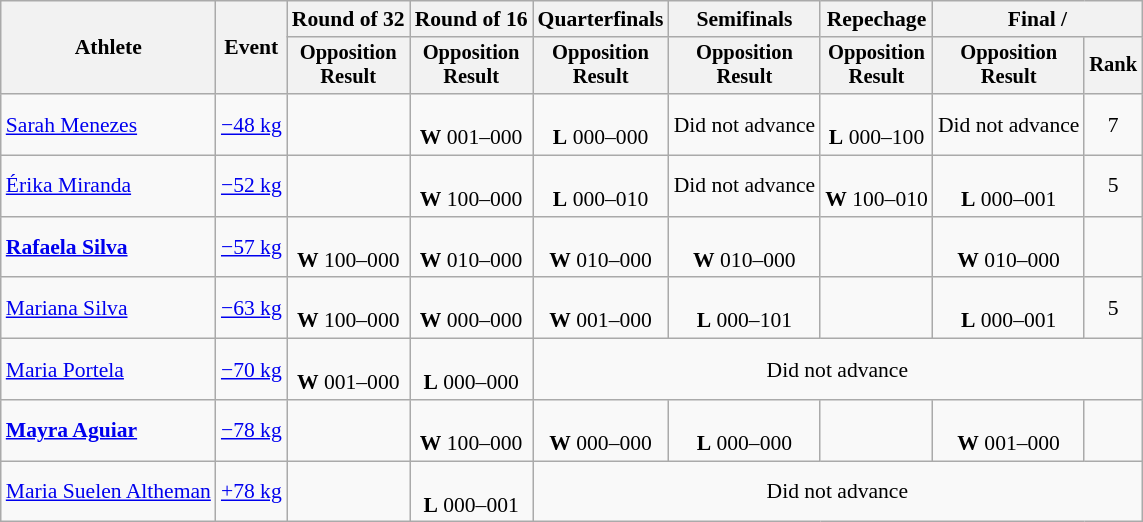<table class="wikitable" style="font-size:90%">
<tr>
<th rowspan="2">Athlete</th>
<th rowspan="2">Event</th>
<th>Round of 32</th>
<th>Round of 16</th>
<th>Quarterfinals</th>
<th>Semifinals</th>
<th>Repechage</th>
<th colspan=2>Final / </th>
</tr>
<tr style="font-size:95%">
<th>Opposition<br>Result</th>
<th>Opposition<br>Result</th>
<th>Opposition<br>Result</th>
<th>Opposition<br>Result</th>
<th>Opposition<br>Result</th>
<th>Opposition<br>Result</th>
<th>Rank</th>
</tr>
<tr align=center>
<td align=left><a href='#'>Sarah Menezes</a></td>
<td align=left><a href='#'>−48 kg</a></td>
<td></td>
<td><br><strong>W</strong> 001–000</td>
<td><br><strong>L</strong> 000–000 </td>
<td>Did not advance</td>
<td><br><strong>L</strong> 000–100</td>
<td>Did not advance</td>
<td>7</td>
</tr>
<tr align=center>
<td align=left><a href='#'>Érika Miranda</a></td>
<td align=left><a href='#'>−52 kg</a></td>
<td></td>
<td><br><strong>W</strong> 100–000</td>
<td><br><strong>L</strong> 000–010</td>
<td>Did not advance</td>
<td><br><strong>W</strong> 100–010</td>
<td><br><strong>L</strong> 000–001</td>
<td>5</td>
</tr>
<tr align=center>
<td align=left><strong><a href='#'>Rafaela Silva</a></strong></td>
<td align=left><a href='#'>−57 kg</a></td>
<td><br><strong>W</strong> 100–000</td>
<td><br><strong>W</strong> 010–000</td>
<td><br><strong>W</strong> 010–000</td>
<td><br><strong>W</strong> 010–000</td>
<td></td>
<td><br><strong>W</strong> 010–000</td>
<td></td>
</tr>
<tr align=center>
<td align=left><a href='#'>Mariana Silva</a></td>
<td align=left><a href='#'>−63 kg</a></td>
<td><br><strong>W</strong> 100–000</td>
<td><br><strong>W</strong> 000–000 </td>
<td><br><strong>W</strong> 001–000</td>
<td><br><strong>L</strong> 000–101</td>
<td></td>
<td><br><strong>L</strong> 000–001</td>
<td>5</td>
</tr>
<tr align=center>
<td align=left><a href='#'>Maria Portela</a></td>
<td align=left><a href='#'>−70 kg</a></td>
<td><br><strong>W</strong> 001–000</td>
<td><br><strong>L</strong> 000–000 </td>
<td colspan=5>Did not advance</td>
</tr>
<tr align=center>
<td align=left><strong><a href='#'>Mayra Aguiar</a></strong></td>
<td align=left><a href='#'>−78 kg</a></td>
<td></td>
<td><br><strong>W</strong> 100–000</td>
<td><br><strong>W</strong> 000–000 </td>
<td><br><strong>L</strong> 000–000 </td>
<td></td>
<td><br><strong>W</strong> 001–000</td>
<td></td>
</tr>
<tr align=center>
<td align=left><a href='#'>Maria Suelen Altheman</a></td>
<td align=left><a href='#'>+78 kg</a></td>
<td></td>
<td><br><strong>L</strong> 000–001</td>
<td colspan=5>Did not advance</td>
</tr>
</table>
